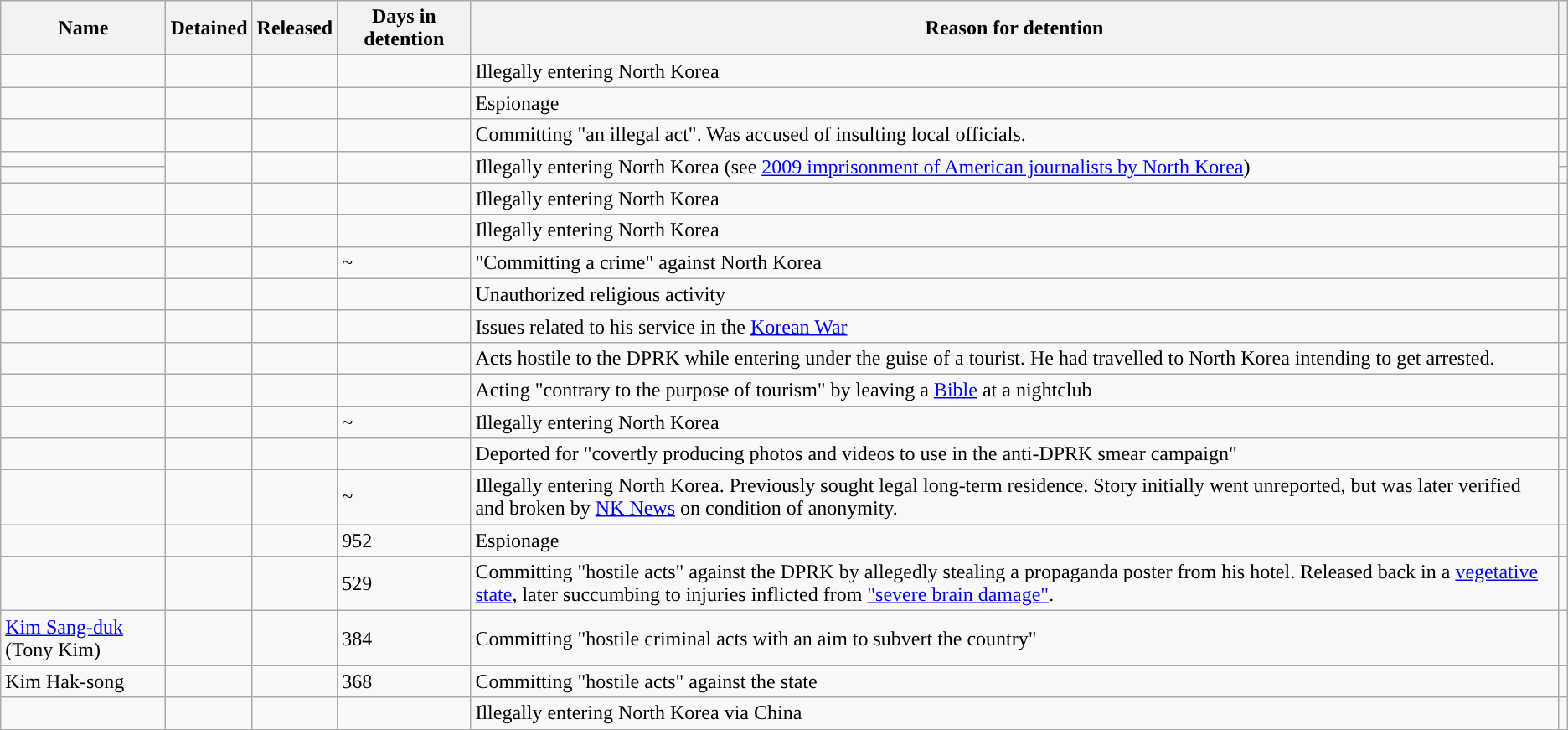<table class="wikitable sortable">
<tr>
<th>Name</th>
<th>Detained</th>
<th>Released</th>
<th>Days in detention</th>
<th>Reason for detention</th>
<th class="unsortable"></th>
</tr>
<tr>
<td></td>
<td></td>
<td></td>
<td></td>
<td>Illegally entering North Korea</td>
<td align="center"></td>
</tr>
<tr>
<td></td>
<td></td>
<td></td>
<td></td>
<td>Espionage</td>
<td align="center"></td>
</tr>
<tr>
<td></td>
<td></td>
<td></td>
<td></td>
<td>Committing "an illegal act". Was accused of insulting local officials.</td>
<td align="center"></td>
</tr>
<tr>
<td></td>
<td rowspan="2"></td>
<td rowspan="2"></td>
<td rowspan="2"></td>
<td rowspan="2">Illegally entering North Korea (see <a href='#'>2009 imprisonment of American journalists by North Korea</a>)</td>
<td align="center"></td>
</tr>
<tr>
<td></td>
<td align="center"></td>
</tr>
<tr>
<td></td>
<td></td>
<td></td>
<td></td>
<td>Illegally entering North Korea</td>
<td align="center"></td>
</tr>
<tr>
<td></td>
<td></td>
<td></td>
<td></td>
<td>Illegally entering North Korea</td>
<td align="center"></td>
</tr>
<tr>
<td></td>
<td></td>
<td></td>
<td>~</td>
<td>"Committing a crime" against North Korea</td>
<td align="center"></td>
</tr>
<tr>
<td></td>
<td></td>
<td></td>
<td></td>
<td>Unauthorized religious activity</td>
<td align="center"></td>
</tr>
<tr>
<td></td>
<td></td>
<td></td>
<td></td>
<td>Issues related to his service in the <a href='#'>Korean War</a></td>
<td align="center"></td>
</tr>
<tr>
<td></td>
<td></td>
<td></td>
<td></td>
<td>Acts hostile to the DPRK while entering under the guise of a tourist. He had travelled to North Korea intending to get arrested.</td>
<td align="center"></td>
</tr>
<tr>
<td></td>
<td></td>
<td></td>
<td></td>
<td>Acting "contrary to the purpose of tourism" by leaving a <a href='#'>Bible</a> at a nightclub</td>
<td align="center"></td>
</tr>
<tr>
<td></td>
<td></td>
<td></td>
<td>~</td>
<td>Illegally entering North Korea</td>
<td align="center"></td>
</tr>
<tr>
<td></td>
<td></td>
<td></td>
<td></td>
<td>Deported for "covertly producing photos and videos to use in the anti-DPRK smear campaign"</td>
<td align="center"></td>
</tr>
<tr>
<td></td>
<td></td>
<td></td>
<td>~</td>
<td>Illegally entering North Korea. Previously sought legal long-term residence. Story initially went unreported, but was later verified and broken by <a href='#'>NK News</a> on condition of anonymity.</td>
<td align="center"></td>
</tr>
<tr>
<td></td>
<td></td>
<td></td>
<td>952</td>
<td>Espionage</td>
<td align="center"><br></td>
</tr>
<tr>
<td></td>
<td></td>
<td></td>
<td>529</td>
<td>Committing "hostile acts" against the DPRK by allegedly stealing a propaganda poster from his hotel. Released back in a <a href='#'>vegetative state</a>, later succumbing to injuries inflicted from <a href='#'>"severe brain damage"</a>.</td>
<td align="center"></td>
</tr>
<tr>
<td><a href='#'>Kim Sang-duk</a> (Tony Kim)</td>
<td></td>
<td></td>
<td>384</td>
<td>Committing "hostile criminal acts with an aim to subvert the country"</td>
<td align="center"></td>
</tr>
<tr>
<td>Kim Hak-song</td>
<td></td>
<td></td>
<td>368</td>
<td>Committing "hostile acts" against the state</td>
<td align="center"></td>
</tr>
<tr>
<td></td>
<td></td>
<td></td>
<td></td>
<td>Illegally entering North Korea via China</td>
<td align="center"></td>
</tr>
</table>
